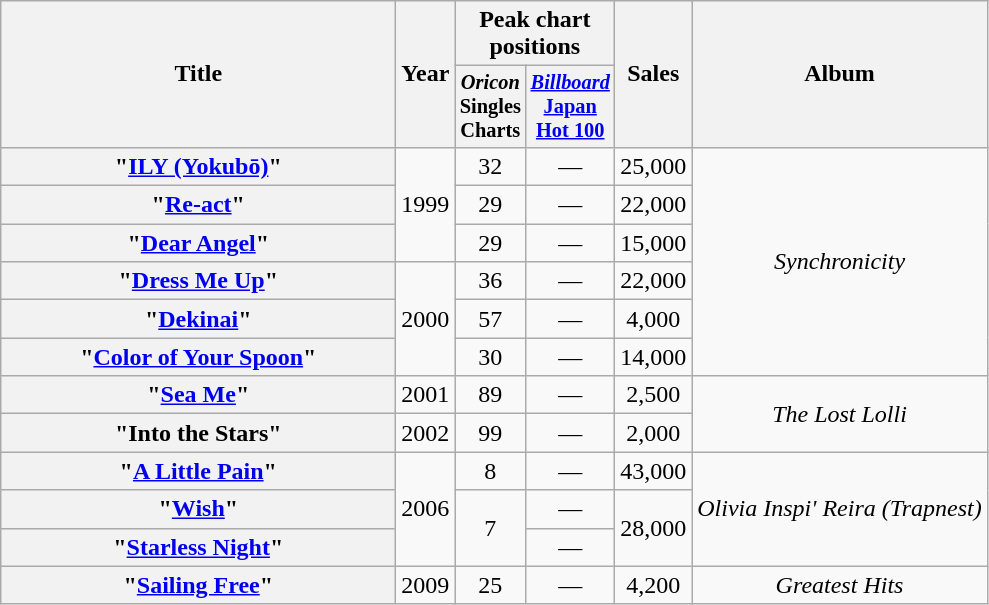<table class="wikitable plainrowheaders" style="text-align:center;">
<tr>
<th scope="col" rowspan="2" style="width:16em;">Title</th>
<th scope="col" rowspan="2">Year</th>
<th scope="col" colspan="2">Peak chart positions</th>
<th scope="col" rowspan="2">Sales</th>
<th scope="col" rowspan="2">Album</th>
</tr>
<tr>
<th style="width:3em;font-size:85%"><em>Oricon</em> Singles Charts<br></th>
<th style="width:3em;font-size:85%"><em><a href='#'>Billboard</a></em> <a href='#'>Japan Hot 100</a><br></th>
</tr>
<tr>
<th scope="row">"<a href='#'>ILY (Yokubō)</a>"</th>
<td rowspan="3">1999</td>
<td>32</td>
<td>—</td>
<td>25,000</td>
<td rowspan=6><em>Synchronicity</em></td>
</tr>
<tr>
<th scope="row">"<a href='#'>Re-act</a>"</th>
<td>29</td>
<td>—</td>
<td>22,000</td>
</tr>
<tr>
<th scope="row">"<a href='#'>Dear Angel</a>"</th>
<td>29</td>
<td>—</td>
<td>15,000</td>
</tr>
<tr>
<th scope="row">"<a href='#'>Dress Me Up</a>"</th>
<td rowspan="3">2000</td>
<td>36</td>
<td>—</td>
<td>22,000</td>
</tr>
<tr>
<th scope="row">"<a href='#'>Dekinai</a>"</th>
<td>57</td>
<td>—</td>
<td>4,000</td>
</tr>
<tr>
<th scope="row">"<a href='#'>Color of Your Spoon</a>"</th>
<td>30</td>
<td>—</td>
<td>14,000</td>
</tr>
<tr>
<th scope="row">"<a href='#'>Sea Me</a>"</th>
<td>2001</td>
<td>89</td>
<td>—</td>
<td>2,500</td>
<td rowspan=2><em>The Lost Lolli</em></td>
</tr>
<tr>
<th scope="row">"Into the Stars"</th>
<td>2002</td>
<td>99</td>
<td>—</td>
<td>2,000</td>
</tr>
<tr>
<th scope="row">"<a href='#'>A Little Pain</a>"</th>
<td rowspan="3">2006</td>
<td>8</td>
<td>—</td>
<td>43,000</td>
<td rowspan=3><em>Olivia Inspi' Reira (Trapnest)</em></td>
</tr>
<tr>
<th scope="row">"<a href='#'>Wish</a>"</th>
<td rowspan="2">7</td>
<td>—</td>
<td rowspan="2">28,000</td>
</tr>
<tr>
<th scope="row">"<a href='#'>Starless Night</a>"</th>
<td>—</td>
</tr>
<tr>
<th scope="row">"<a href='#'>Sailing Free</a>"</th>
<td>2009</td>
<td>25</td>
<td>—</td>
<td>4,200</td>
<td rowspan=1><em>Greatest Hits</em></td>
</tr>
</table>
